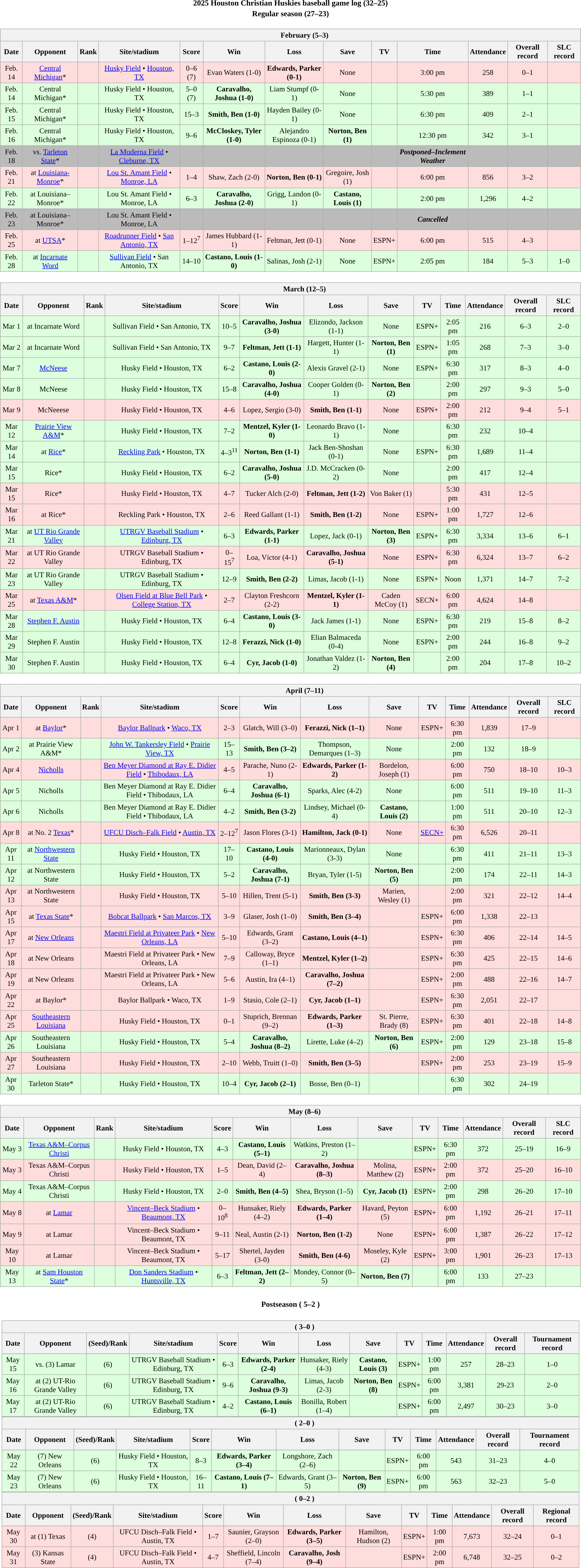<table class="toccolours" width=95% style="clear:both; margin:1.5em auto; text-align:center;">
<tr>
<th colspan=2>2025 Houston Christian Huskies baseball game log (32–25)</th>
</tr>
<tr>
<th colspan=2>Regular season (27–23)</th>
</tr>
<tr valign="top">
<td><br><table class="wikitable collapsible collapsed" style="margin:auto; width:100%; text-align:center; font-size:95%">
<tr>
<th colspan=13 style="padding-left:4em;">February (5–3)</th>
</tr>
<tr>
<th>Date</th>
<th>Opponent</th>
<th>Rank</th>
<th>Site/stadium</th>
<th>Score</th>
<th>Win</th>
<th>Loss</th>
<th>Save</th>
<th>TV</th>
<th>Time</th>
<th>Attendance</th>
<th>Overall record</th>
<th>SLC record</th>
</tr>
<tr align="center" bgcolor=#ffdddd>
<td>Feb. 14</td>
<td><a href='#'>Central Michigan</a>*</td>
<td></td>
<td><a href='#'>Husky Field</a> • <a href='#'>Houston, TX</a></td>
<td>0–6 (7)</td>
<td>Evan Waters (1-0)</td>
<td><strong>Edwards, Parker (0-1)</strong></td>
<td>None</td>
<td></td>
<td>3:00 pm</td>
<td>258</td>
<td>0–1</td>
<td></td>
</tr>
<tr align="center" bgcolor=#ddffdd>
<td>Feb. 14</td>
<td>Central Michigan*</td>
<td></td>
<td>Husky Field • Houston, TX</td>
<td>5–0 (7)</td>
<td><strong>Caravalho, Joshua (1-0)</strong></td>
<td>Liam Stumpf (0-1)</td>
<td>None</td>
<td></td>
<td>5:30 pm</td>
<td>389</td>
<td>1–1</td>
<td></td>
</tr>
<tr align="center" bgcolor=#ddffdd>
<td>Feb. 15</td>
<td>Central Michigan*</td>
<td></td>
<td>Husky Field • Houston, TX</td>
<td>15–3</td>
<td><strong>Smith, Ben (1-0)</strong></td>
<td>Hayden Bailey (0-1)</td>
<td>None</td>
<td></td>
<td>6:30 pm</td>
<td>409</td>
<td>2–1</td>
<td></td>
</tr>
<tr align="center" bgcolor=#ddffdd>
<td>Feb. 16</td>
<td>Central Michigan*</td>
<td></td>
<td>Husky Field • Houston, TX</td>
<td>9–6</td>
<td><strong>McCloskey, Tyler (1-0)</strong></td>
<td>Alejandro Espinoza (0-1)</td>
<td><strong>Norton, Ben (1)</strong></td>
<td></td>
<td>12:30 pm</td>
<td>342</td>
<td>3–1</td>
<td></td>
</tr>
<tr align="center" bgcolor=#bbbbbb>
<td>Feb. 18</td>
<td>vs. <a href='#'>Tarleton State</a>*</td>
<td></td>
<td><a href='#'>La Moderna Field</a> • <a href='#'>Cleburne, TX</a></td>
<td></td>
<td></td>
<td></td>
<td></td>
<td></td>
<td><strong><em>Postponed–Inclement Weather</em></strong></td>
<td></td>
<td></td>
<td></td>
</tr>
<tr align="center" bgcolor=#ffdddd>
<td>Feb. 21</td>
<td>at <a href='#'>Louisiana-Monroe</a>*</td>
<td></td>
<td><a href='#'>Lou St. Amant Field</a> • <a href='#'>Monroe, LA</a></td>
<td>1–4</td>
<td>Shaw, Zach (2-0)</td>
<td><strong>Norton, Ben (0-1)</strong></td>
<td>Gregoire, Josh (1)</td>
<td></td>
<td>6:00 pm</td>
<td>856</td>
<td>3–2</td>
<td></td>
</tr>
<tr align="center" bgcolor=#ddffdd>
<td>Feb. 22</td>
<td>at Louisiana–Monroe*</td>
<td></td>
<td>Lou St. Amant Field • Monroe, LA</td>
<td>6–3</td>
<td><strong>Caravalho, Joshua (2-0)</strong></td>
<td>Grigg, Landon (0-1)</td>
<td><strong>Castano, Louis (1)</strong></td>
<td></td>
<td>2:00 pm</td>
<td>1,296</td>
<td>4–2</td>
<td></td>
</tr>
<tr align="center" bgcolor=#bbbbbb>
<td>Feb. 23</td>
<td>at Louisiana–Monroe*</td>
<td></td>
<td>Lou St. Amant Field • Monroe, LA</td>
<td></td>
<td></td>
<td></td>
<td></td>
<td></td>
<td><strong><em>Cancelled</em></strong></td>
<td></td>
<td></td>
<td></td>
</tr>
<tr align="center" bgcolor=#ffdddd>
<td>Feb. 25</td>
<td>at <a href='#'>UTSA</a>*</td>
<td></td>
<td><a href='#'>Roadrunner Field</a> • <a href='#'>San Antonio, TX</a></td>
<td>1–12<sup>7</sup></td>
<td>James Hubbard (1-1)</td>
<td>Feltman, Jett (0-1)</td>
<td>None</td>
<td>ESPN+</td>
<td>6:00 pm</td>
<td>515</td>
<td>4–3</td>
<td></td>
</tr>
<tr align="center" bgcolor=#ddffdd>
<td>Feb. 28</td>
<td>at <a href='#'>Incarnate Word</a></td>
<td></td>
<td><a href='#'>Sullivan Field</a> • San Antonio, TX</td>
<td>14–10</td>
<td><strong>Castano, Louis (1-0)</strong></td>
<td>Salinas, Josh (2-1)</td>
<td>None</td>
<td>ESPN+</td>
<td>2:05 pm</td>
<td>184</td>
<td>5–3</td>
<td>1–0</td>
</tr>
</table>
</td>
</tr>
<tr>
<td><br><table class="wikitable collapsible collapsed" style="margin:auto; width:100%; text-align:center; font-size:95%">
<tr>
<th colspan=13 style="padding-left:4em;">March (12–5)</th>
</tr>
<tr>
<th>Date</th>
<th>Opponent</th>
<th>Rank</th>
<th>Site/stadium</th>
<th>Score</th>
<th>Win</th>
<th>Loss</th>
<th>Save</th>
<th>TV</th>
<th>Time</th>
<th>Attendance</th>
<th>Overall record</th>
<th>SLC record</th>
</tr>
<tr align="center" bgcolor=#ddffdd>
<td>Mar 1</td>
<td>at Incarnate Word</td>
<td></td>
<td>Sullivan Field • San Antonio, TX</td>
<td>10–5</td>
<td><strong>Caravalho, Joshua (3-0)</strong></td>
<td>Elizondo, Jackson (1-1)</td>
<td>None</td>
<td>ESPN+</td>
<td>2:05 pm</td>
<td>216</td>
<td>6–3</td>
<td>2–0</td>
</tr>
<tr align="center" bgcolor=#ddffdd>
<td>Mar 2</td>
<td>at Incarnate Word</td>
<td></td>
<td>Sullivan Field • San Antonio, TX</td>
<td>9–7</td>
<td><strong>Feltman, Jett (1-1)</strong></td>
<td>Hargett, Hunter (1-1)</td>
<td><strong>Norton, Ben (1)</strong></td>
<td>ESPN+</td>
<td>1:05 pm</td>
<td>268</td>
<td>7–3</td>
<td>3–0</td>
</tr>
<tr align="center" bgcolor=#ddffdd>
<td>Mar 7</td>
<td><a href='#'>McNeese</a></td>
<td></td>
<td>Husky Field • Houston, TX</td>
<td>6–2</td>
<td><strong>Castano, Louis (2-0)</strong></td>
<td>Alexis Gravel (2-1)</td>
<td>None</td>
<td>ESPN+</td>
<td>6:30 pm</td>
<td>317</td>
<td>8–3</td>
<td>4–0</td>
</tr>
<tr align="center" bgcolor=#ddffdd>
<td>Mar 8</td>
<td>McNeese</td>
<td></td>
<td>Husky Field • Houston, TX</td>
<td>15–8</td>
<td><strong>Caravalho, Joshua (4-0)</strong></td>
<td>Cooper Golden (0-1)</td>
<td><strong>Norton, Ben (2)</strong></td>
<td></td>
<td>2:00 pm</td>
<td>297</td>
<td>9–3</td>
<td>5–0</td>
</tr>
<tr align="center" bgcolor=#ffdddd>
<td>Mar 9</td>
<td>McNeeese</td>
<td></td>
<td>Husky Field • Houston, TX</td>
<td>4–6</td>
<td>Lopez, Sergio (3-0)</td>
<td><strong>Smith, Ben (1-1)</strong></td>
<td>None</td>
<td>ESPN+</td>
<td>2:00 pm</td>
<td>212</td>
<td>9–4</td>
<td>5–1</td>
</tr>
<tr align="center" bgcolor=#ddffdd>
<td>Mar 12</td>
<td><a href='#'>Prairie View A&M</a>*</td>
<td></td>
<td>Husky Field • Houston, TX</td>
<td>7–2</td>
<td><strong>Mentzel, Kyler (1-0)</strong></td>
<td>Leonardo Bravo (1-1)</td>
<td>None</td>
<td></td>
<td>6:30 pm</td>
<td>232</td>
<td>10–4</td>
<td></td>
</tr>
<tr align="center" bgcolor=#ddffdd>
<td>Mar 14</td>
<td>at <a href='#'>Rice</a>*</td>
<td></td>
<td><a href='#'>Reckling Park</a> • Houston, TX</td>
<td>4–3<sup>11</sup></td>
<td><strong>Norton, Ben (1-1)</strong></td>
<td>Jack Ben-Shoshan (0-1)</td>
<td>None</td>
<td>ESPN+</td>
<td>6:30 pm</td>
<td>1,689</td>
<td>11–4</td>
<td></td>
</tr>
<tr align="center" bgcolor=#ddffdd>
<td>Mar 15</td>
<td>Rice*</td>
<td></td>
<td>Husky Field • Houston, TX</td>
<td>6–2</td>
<td><strong>Caravalho, Joshua (5-0)</strong></td>
<td>J.D. McCracken (0-2)</td>
<td>None</td>
<td></td>
<td>2:00 pm</td>
<td>417</td>
<td>12–4</td>
<td></td>
</tr>
<tr align="center" bgcolor=#ffdddd>
<td>Mar 15</td>
<td>Rice*</td>
<td></td>
<td>Husky Field • Houston, TX</td>
<td>4–7</td>
<td>Tucker Alch (2-0)</td>
<td><strong>Feltman, Jett (1-2)</strong></td>
<td>Von Baker (1)</td>
<td></td>
<td>5:30 pm</td>
<td>431</td>
<td>12–5</td>
<td></td>
</tr>
<tr align="center" bgcolor=#ffdddd>
<td>Mar 16</td>
<td>at Rice*</td>
<td></td>
<td>Reckling Park • Houston, TX</td>
<td>2–6</td>
<td>Reed Gallant (1-1)</td>
<td><strong>Smith, Ben (1-2)</strong></td>
<td>None</td>
<td>ESPN+</td>
<td>1:00 pm</td>
<td>1,727</td>
<td>12–6</td>
<td></td>
</tr>
<tr align="center" bgcolor=#ddffdd>
<td>Mar 21</td>
<td>at <a href='#'>UT Rio Grande Valley</a></td>
<td></td>
<td><a href='#'>UTRGV Baseball Stadium</a> • <a href='#'>Edinburg, TX</a></td>
<td>6–3</td>
<td><strong>Edwards, Parker (1-1)</strong></td>
<td>Lopez, Jack (0-1)</td>
<td><strong>Norton, Ben (3)</strong></td>
<td>ESPN+</td>
<td>6:30 pm</td>
<td>3,334</td>
<td>13–6</td>
<td>6–1</td>
</tr>
<tr align="center" bgcolor=#ffdddd>
<td>Mar 22</td>
<td>at UT Rio Grande Valley</td>
<td></td>
<td>UTRGV Baseball Stadium • Edinburg, TX</td>
<td>0–15<sup>7</sup></td>
<td>Loa, Víctor (4-1)</td>
<td><strong>Caravalho, Joshua (5-1)</strong></td>
<td>None</td>
<td>ESPN+</td>
<td>6:30 pm</td>
<td>6,324</td>
<td>13–7</td>
<td>6–2</td>
</tr>
<tr align="center" bgcolor=#ddffdd>
<td>Mar 23</td>
<td>at UT Rio Grande Valley</td>
<td></td>
<td>UTRGV Baseball Stadium • Edinburg, TX</td>
<td>12–9</td>
<td><strong>Smith, Ben (2-2)</strong></td>
<td>Limas, Jacob (1-1)</td>
<td>None</td>
<td>ESPN+</td>
<td>Noon</td>
<td>1,371</td>
<td>14–7</td>
<td>7–2</td>
</tr>
<tr align="center" bgcolor=#ffdddd>
<td>Mar 25</td>
<td>at <a href='#'>Texas A&M</a>*</td>
<td></td>
<td><a href='#'>Olsen Field at Blue Bell Park</a> • <a href='#'>College Station, TX</a></td>
<td>2–7</td>
<td>Clayton Freshcorn (2-2)</td>
<td><strong>Mentzel, Kyler (1-1)</strong></td>
<td>Caden McCoy (1)</td>
<td>SECN+</td>
<td>6:00 pm</td>
<td>4,624</td>
<td>14–8</td>
<td></td>
</tr>
<tr align="center" bgcolor=#ddffdd>
<td>Mar 28</td>
<td><a href='#'>Stephen F. Austin</a></td>
<td></td>
<td>Husky Field • Houston, TX</td>
<td>6–4</td>
<td><strong>Castano, Louis (3-0)</strong></td>
<td>Jack James (1-1)</td>
<td>None</td>
<td>ESPN+</td>
<td>6:30 pm</td>
<td>219</td>
<td>15–8</td>
<td>8–2</td>
</tr>
<tr align="center" bgcolor=#ddffdd>
<td>Mar 29</td>
<td>Stephen F. Austin</td>
<td></td>
<td>Husky Field • Houston, TX</td>
<td>12–8</td>
<td><strong>Ferazzi, Nick (1-0)</strong></td>
<td>Elian Balmaceda (0-4)</td>
<td>None</td>
<td>ESPN+</td>
<td>2:00 pm</td>
<td>244</td>
<td>16–8</td>
<td>9–2</td>
</tr>
<tr align="center" bgcolor=#ddffdd>
<td>Mar 30</td>
<td>Stephen F. Austin</td>
<td></td>
<td>Husky Field • Houston, TX</td>
<td>6–4</td>
<td><strong>Cyr, Jacob (1-0)</strong></td>
<td>Jonathan Valdez (1-2)</td>
<td><strong>Norton, Ben (4)</strong></td>
<td></td>
<td>2:00 pm</td>
<td>204</td>
<td>17–8</td>
<td>10–2</td>
</tr>
</table>
</td>
</tr>
<tr>
<td><br><table class="wikitable collapsible collapsed" style="margin:auto; width:100%; text-align:center; font-size:95%">
<tr>
<th colspan=13 style="padding-left:4em;">April (7–11)</th>
</tr>
<tr>
<th>Date</th>
<th>Opponent</th>
<th>Rank</th>
<th>Site/stadium</th>
<th>Score</th>
<th>Win</th>
<th>Loss</th>
<th>Save</th>
<th>TV</th>
<th>Time</th>
<th>Attendance</th>
<th>Overall record</th>
<th>SLC record</th>
</tr>
<tr align="center" bgcolor=#ffdddd>
<td>Apr 1</td>
<td>at <a href='#'>Baylor</a>*</td>
<td></td>
<td><a href='#'>Baylor Ballpark</a> • <a href='#'>Waco, TX</a></td>
<td>2–3</td>
<td>Glatch, Will (3–0)</td>
<td><strong>Ferazzi, Nick (1–1)</strong></td>
<td>None</td>
<td>ESPN+</td>
<td>6:30 pm</td>
<td>1,839</td>
<td>17–9</td>
<td></td>
</tr>
<tr align="center" bgcolor=#ddffdd>
<td>Apr 2</td>
<td>at Prairie View A&M*</td>
<td></td>
<td><a href='#'>John W. Tankersley Field</a> • <a href='#'>Prairie View, TX</a></td>
<td>15–13</td>
<td><strong>Smith, Ben (3–2)</strong></td>
<td>Thompson, Demarques (1–3)</td>
<td>None</td>
<td></td>
<td>2:00 pm</td>
<td>132</td>
<td>18–9</td>
<td></td>
</tr>
<tr align="center" bgcolor=#ffdddd>
<td>Apr 4</td>
<td><a href='#'>Nicholls</a></td>
<td></td>
<td><a href='#'>Ben Meyer Diamond at Ray E. Didier Field</a> • <a href='#'>Thibodaux, LA</a></td>
<td>4–5</td>
<td>Parache, Nuno (2-1)</td>
<td><strong>Edwards, Parker (1-2)</strong></td>
<td>Bordelon, Joseph (1)</td>
<td></td>
<td>6:00 pm</td>
<td>750</td>
<td>18–10</td>
<td>10–3</td>
</tr>
<tr align="center" bgcolor=#ddffdd>
<td>Apr 5</td>
<td>Nicholls</td>
<td></td>
<td>Ben Meyer Diamond at Ray E. Didier Field • Thibodaux, LA</td>
<td>6–4</td>
<td><strong>Caravalho, Joshua (6-1)</strong></td>
<td>Sparks, Alec (4-2)</td>
<td>None</td>
<td></td>
<td>6:00 pm</td>
<td>511</td>
<td>19–10</td>
<td>11–3</td>
</tr>
<tr align="center" bgcolor=#ddffdd>
<td>Apr 6</td>
<td>Nicholls</td>
<td></td>
<td>Ben Meyer Diamond at Ray E. Didier Field • Thibodaux, LA</td>
<td>4–2</td>
<td><strong>Smith, Ben (3-2)</strong></td>
<td>Lindsey, Michael (0-4)</td>
<td><strong>Castano, Louis (2)</strong></td>
<td></td>
<td>1:00 pm</td>
<td>511</td>
<td>20–10</td>
<td>12–3</td>
</tr>
<tr align="center" bgcolor=#ffdddd>
<td>Apr 8</td>
<td>at No. 2 <a href='#'>Texas</a>*</td>
<td></td>
<td><a href='#'>UFCU Disch–Falk Field</a> • <a href='#'>Austin, TX</a></td>
<td>2–12<sup>7</sup></td>
<td>Jason Flores (3-1)</td>
<td><strong>Hamilton, Jack (0-1)</strong></td>
<td>None</td>
<td><a href='#'>SECN+</a></td>
<td>6:30 pm</td>
<td>6,526</td>
<td>20–11</td>
<td></td>
</tr>
<tr align="center" bgcolor=#ddffdd>
<td>Apr 11</td>
<td>at <a href='#'>Northwestern State</a></td>
<td></td>
<td>Husky Field • Houston, TX</td>
<td>17–10</td>
<td><strong>Castano, Louis (4-0)</strong></td>
<td>Marionneaux, Dylan (3-3)</td>
<td>None</td>
<td></td>
<td>6:30 pm</td>
<td>411</td>
<td>21–11</td>
<td>13–3</td>
</tr>
<tr align="center" bgcolor=#ddffdd>
<td>Apr 12</td>
<td>at Northwestern State</td>
<td></td>
<td>Husky Field • Houston, TX</td>
<td>5–2</td>
<td><strong>Caravalho, Joshua (7-1)</strong></td>
<td>Bryan, Tyler (1-5)</td>
<td><strong>Norton, Ben (5)</strong></td>
<td></td>
<td>2:00 pm</td>
<td>174</td>
<td>22–11</td>
<td>14–3</td>
</tr>
<tr align="center" bgcolor=#ffdddd>
<td>Apr 13</td>
<td>at Northwestern State</td>
<td></td>
<td>Husky Field • Houston, TX</td>
<td>5–10</td>
<td>Hillen, Trent (5-1)</td>
<td><strong>Smith, Ben (3-3)</strong></td>
<td>Marien, Wesley (1)</td>
<td></td>
<td>2:00 pm</td>
<td>321</td>
<td>22–12</td>
<td>14–4</td>
</tr>
<tr align="center" bgcolor=#ffdddd>
<td>Apr 15</td>
<td>at <a href='#'>Texas State</a>*</td>
<td></td>
<td><a href='#'>Bobcat Ballpark</a> • <a href='#'>San Marcos, TX</a></td>
<td>3–9</td>
<td>Glaser, Josh (1–0)</td>
<td><strong>Smith, Ben (3–4)</strong></td>
<td></td>
<td>ESPN+</td>
<td>6:00 pm</td>
<td>1,338</td>
<td>22–13</td>
<td></td>
</tr>
<tr align="center" bgcolor=#ffdddd>
<td>Apr 17</td>
<td>at <a href='#'>New Orleans</a></td>
<td></td>
<td><a href='#'>Maestri Field at Privateer Park</a> • <a href='#'>New Orleans, LA</a></td>
<td>5–10</td>
<td>Edwards, Grant (3–2)</td>
<td><strong>Castano, Louis (4–1)</strong></td>
<td></td>
<td>ESPN+</td>
<td>6:30 pm</td>
<td>406</td>
<td>22–14</td>
<td>14–5</td>
</tr>
<tr align="center" bgcolor=#ffdddd>
<td>Apr 18</td>
<td>at New Orleans</td>
<td></td>
<td>Maestri Field at Privateer Park • New Orleans, LA</td>
<td>7–9</td>
<td>Calloway, Bryce (1–1)</td>
<td><strong>Mentzel, Kyler (1–2)</strong></td>
<td></td>
<td>ESPN+</td>
<td>6:30 pm</td>
<td>425</td>
<td>22–15</td>
<td>14–6</td>
</tr>
<tr align="center" bgcolor=#ffdddd>
<td>Apr 19</td>
<td>at New Orleans</td>
<td></td>
<td>Maestri Field at Privateer Park • New Orleans, LA</td>
<td>5–6</td>
<td>Austin, Ira (4–1)</td>
<td><strong>Caravalho, Joshua (7–2)</strong></td>
<td></td>
<td>ESPN+</td>
<td>2:00 pm</td>
<td>488</td>
<td>22–16</td>
<td>14–7</td>
</tr>
<tr align="center" bgcolor=#ffdddd>
<td>Apr 22</td>
<td>at Baylor*</td>
<td></td>
<td>Baylor Ballpark • Waco, TX</td>
<td>1–9</td>
<td>Stasio, Cole (2–1)</td>
<td><strong>Cyr, Jacob (1–1)</strong></td>
<td></td>
<td>ESPN+</td>
<td>6:30 pm</td>
<td>2,051</td>
<td>22–17</td>
<td></td>
</tr>
<tr align="center" bgcolor=#ffdddd>
<td>Apr 25</td>
<td><a href='#'>Southeastern Louisiana</a></td>
<td></td>
<td>Husky Field • Houston, TX</td>
<td>0–1</td>
<td>Stuprich, Brennan (9–2)</td>
<td><strong>Edwards, Parker (1–3)</strong></td>
<td>St. Pierre, Brady (8)</td>
<td>ESPN+</td>
<td>6:30 pm</td>
<td>401</td>
<td>22–18</td>
<td>14–8</td>
</tr>
<tr align="center" bgcolor=#ddffdd>
<td>Apr 26</td>
<td>Southeastern Louisiana</td>
<td></td>
<td>Husky Field • Houston, TX</td>
<td>5–4</td>
<td><strong>Caravalho, Joshua (8–2)</strong></td>
<td>Lirette, Luke (4–2)</td>
<td><strong>Norton, Ben (6)</strong></td>
<td>ESPN+</td>
<td>2:00 pm</td>
<td>129</td>
<td>23–18</td>
<td>15–8</td>
</tr>
<tr align="center" bgcolor=#ffdddd>
<td>Apr 27</td>
<td>Southeastern Louisiana</td>
<td></td>
<td>Husky Field • Houston, TX</td>
<td>2–10</td>
<td>Webb, Truitt (1–0)</td>
<td><strong>Smith, Ben (3–5)</strong></td>
<td></td>
<td>ESPN+</td>
<td>2:00 pm</td>
<td>253</td>
<td>23–19</td>
<td>15–9</td>
</tr>
<tr align="center" bgcolor=#ddffdd>
<td>Apr 30</td>
<td>Tarleton State*</td>
<td></td>
<td>Husky Field • Houston, TX</td>
<td>10–4</td>
<td><strong>Cyr, Jacob (2–1)</strong></td>
<td>Bosse, Ben (0–1)</td>
<td></td>
<td></td>
<td>6:30 pm</td>
<td>302</td>
<td>24–19</td>
<td></td>
</tr>
</table>
</td>
</tr>
<tr>
<td><br><table class="wikitable collapsible" style="margin:auto; width:100%; text-align:center; font-size:95%">
<tr>
<th colspan=13 style="padding-left:4em;">May (8–6)</th>
</tr>
<tr>
<th>Date</th>
<th>Opponent</th>
<th>Rank</th>
<th>Site/stadium</th>
<th>Score</th>
<th>Win</th>
<th>Loss</th>
<th>Save</th>
<th>TV</th>
<th>Time</th>
<th>Attendance</th>
<th>Overall record</th>
<th>SLC record</th>
</tr>
<tr align="center" bgcolor=#ddffdd>
<td>May 3</td>
<td><a href='#'>Texas A&M–Corpus Christi</a></td>
<td></td>
<td>Husky Field • Houston, TX</td>
<td>4–3</td>
<td><strong>Castano, Louis (5–1)</strong></td>
<td>Watkins, Preston (1–2)</td>
<td></td>
<td>ESPN+</td>
<td>6:30 pm</td>
<td>372</td>
<td>25–19</td>
<td>16–9</td>
</tr>
<tr align="center" bgcolor=#ffdddd>
<td>May 3</td>
<td>Texas A&M–Corpus Christi</td>
<td></td>
<td>Husky Field • Houston, TX</td>
<td>1–5</td>
<td>Dean, David (2–4)</td>
<td><strong>Caravalho, Joshua (8–3)</strong></td>
<td>Molina, Matthew (2)</td>
<td>ESPN+</td>
<td>2:00 pm</td>
<td>372</td>
<td>25–20</td>
<td>16–10</td>
</tr>
<tr align="center" bgcolor=#ddffdd>
<td>May 4</td>
<td>Texas A&M–Corpus Christi</td>
<td></td>
<td>Husky Field • Houston, TX</td>
<td>2–0</td>
<td><strong>Smith, Ben (4–5)</strong></td>
<td>Shea, Bryson (1–5)</td>
<td><strong>Cyr, Jacob (1)</strong></td>
<td>ESPN+</td>
<td>2:00 pm</td>
<td>298</td>
<td>26–20</td>
<td>17–10</td>
</tr>
<tr align="center" bgcolor=#ffdddd>
<td>May 8</td>
<td>at <a href='#'>Lamar</a></td>
<td></td>
<td><a href='#'>Vincent–Beck Stadium</a> • <a href='#'>Beaumont, TX</a></td>
<td>0–10<sup>8</sup></td>
<td>Hunsaker, Riely (4–2)</td>
<td><strong>Edwards, Parker (1–4)</strong></td>
<td>Havard, Peyton (5)</td>
<td>ESPN+</td>
<td>6:00 pm</td>
<td>1,192</td>
<td>26–21</td>
<td>17–11</td>
</tr>
<tr align="center" bgcolor=#ffdddd>
<td>May 9</td>
<td>at Lamar</td>
<td></td>
<td>Vincent–Beck Stadium • Beaumont, TX</td>
<td>9–11</td>
<td>Neal, Austin (2-1)</td>
<td><strong>Norton, Ben (1-2)</strong></td>
<td>None</td>
<td>ESPN+</td>
<td>6:00 pm</td>
<td>1,387</td>
<td>26–22</td>
<td>17–12</td>
</tr>
<tr align="center" bgcolor=#ffdddd>
<td>May 10</td>
<td>at Lamar</td>
<td></td>
<td>Vincent–Beck Stadium • Beaumont, TX</td>
<td>5–17</td>
<td>Shertel, Jayden (3-0)</td>
<td><strong>Smith, Ben (4-6)</strong></td>
<td>Moseley, Kyle (2)</td>
<td>ESPN+</td>
<td>3:00 pm</td>
<td>1,901</td>
<td>26–23</td>
<td>17–13</td>
</tr>
<tr align="center" bgcolor=#ddffdd>
<td>May 13</td>
<td>at <a href='#'>Sam Houston State</a>*</td>
<td></td>
<td><a href='#'>Don Sanders Stadium</a> • <a href='#'>Huntsville, TX</a></td>
<td>6–3</td>
<td><strong>Feltman, Jett (2–2)</strong></td>
<td>Mondey, Connor (0–5)</td>
<td><strong>Norton, Ben (7)</strong></td>
<td></td>
<td>6:00 pm</td>
<td>133</td>
<td>27–23</td>
<td></td>
</tr>
</table>
<table class="toccolours" width=100% style="clear:both; margin:1.5em auto; text-align:center;">
<tr>
<th colspan=2>Postseason ( 5–2 )</th>
</tr>
<tr valign="top">
</tr>
<tr>
<td><br><table class="wikitable collapsible" style="margin:auto; width:100%; text-align:center; font-size:95%">
<tr>
<th colspan=13 style="padding-left:4em;"> ( 3–0 )</th>
</tr>
<tr>
<th>Date</th>
<th>Opponent</th>
<th>(Seed)/Rank</th>
<th>Site/stadium</th>
<th>Score</th>
<th>Win</th>
<th>Loss</th>
<th>Save</th>
<th>TV</th>
<th>Time</th>
<th>Attendance</th>
<th>Overall record</th>
<th>Tournament record</th>
</tr>
<tr align="center" bgcolor="white">
</tr>
<tr align="center" bgcolor=#ddffdd>
<td>May 15</td>
<td>vs. (3) Lamar</td>
<td>(6)</td>
<td>UTRGV Baseball Stadium • Edinburg, TX</td>
<td>6–3</td>
<td><strong>Edwards, Parker (2-4)</strong></td>
<td>Hunsaker, Riely (4-3)</td>
<td><strong>Castano, Louis (3)</strong></td>
<td>ESPN+</td>
<td>1:00 pm</td>
<td>257</td>
<td>28–23</td>
<td>1–0</td>
</tr>
<tr align="center" bgcolor=#ddffdd>
<td>May 16</td>
<td>at (2) UT-Rio Grande Valley</td>
<td>(6)</td>
<td>UTRGV Baseball Stadium • Edinburg, TX</td>
<td>9–6</td>
<td><strong>Caravalho, Joshua (9-3)</strong></td>
<td>Limas, Jacob (2-3)</td>
<td><strong>Norton, Ben (8)</strong></td>
<td>ESPN+</td>
<td>6:00 pm</td>
<td>3,381</td>
<td>29-23</td>
<td>2–0</td>
</tr>
<tr align="center" bgcolor=#ddffdd>
<td>May 17</td>
<td>at (2) UT-Rio Grande Valley</td>
<td>(6)</td>
<td>UTRGV Baseball Stadium • Edinburg, TX</td>
<td>4–2</td>
<td><strong>Castano, Louis (6–1)</strong></td>
<td>Bonilla, Robert (1–4)</td>
<td></td>
<td>ESPN+</td>
<td>6:00 pm</td>
<td>2,497</td>
<td>30–23</td>
<td>3–0</td>
</tr>
</table>
<table class="wikitable collapsible" style="margin:auto; width:100%; text-align:center; font-size:95%">
<tr>
<th colspan=13 style="padding-left:4em;"> ( 2–0 )</th>
</tr>
<tr>
<th>Date</th>
<th>Opponent</th>
<th>(Seed)/Rank</th>
<th>Site/stadium</th>
<th>Score</th>
<th>Win</th>
<th>Loss</th>
<th>Save</th>
<th>TV</th>
<th>Time</th>
<th>Attendance</th>
<th>Overall record</th>
<th>Tournament record</th>
</tr>
<tr align="center" bgcolor="white">
</tr>
<tr align="center" bgcolor=#ddffdd>
<td>May 22</td>
<td>(7) New Orleans</td>
<td>(6)</td>
<td>Husky Field • Houston, TX</td>
<td>8–3</td>
<td><strong>Edwards, Parker (3–4)</strong></td>
<td>Longshore, Zach (2–6)</td>
<td></td>
<td>ESPN+</td>
<td>6:00 pm</td>
<td>543</td>
<td>31–23</td>
<td>4–0</td>
</tr>
<tr align="center" bgcolor=#ddffdd>
<td>May 23</td>
<td>(7) New Orleans</td>
<td>(6)</td>
<td>Husky Field • Houston, TX</td>
<td>16–11</td>
<td><strong>Castano, Louis (7–1)</strong></td>
<td>Edwards, Grant (3–5)</td>
<td><strong>Norton, Ben (9)</strong></td>
<td>ESPN+</td>
<td>6:00 pm</td>
<td>563</td>
<td>32–23</td>
<td>5–0</td>
</tr>
</table>
<table class="wikitable collapsible" style="margin:auto; width:100%; text-align:center; font-size:95%">
<tr>
<th colspan=13 style="padding-left:4em;"> ( 0–2 )</th>
</tr>
<tr>
<th>Date</th>
<th>Opponent</th>
<th>(Seed)/Rank</th>
<th>Site/stadium</th>
<th>Score</th>
<th>Win</th>
<th>Loss</th>
<th>Save</th>
<th>TV</th>
<th>Time</th>
<th>Attendance</th>
<th>Overall record</th>
<th>Regional record</th>
</tr>
<tr align="center" bgcolor="white">
</tr>
<tr align="center" bgcolor=#ffdddd>
<td>May 30</td>
<td>at (1) Texas</td>
<td>(4)</td>
<td>UFCU Disch–Falk Field • Austin, TX</td>
<td>1–7</td>
<td>Saunier, Grayson (2–0)</td>
<td><strong>Edwards, Parker (3–5)</strong></td>
<td>Hamilton, Hudson (2)</td>
<td>ESPN+</td>
<td>1:00 pm</td>
<td>7,673</td>
<td>32–24</td>
<td>0–1</td>
</tr>
<tr align="center" bgcolor=#ffdddd>
<td>May 31</td>
<td>(3) Kansas State</td>
<td>(4)</td>
<td>UFCU Disch–Falk Field • Austin, TX</td>
<td>4–7</td>
<td>Sheffield, Lincoln (7–4)</td>
<td><strong>Caravalho, Josh (9–4)</strong></td>
<td></td>
<td>ESPN+</td>
<td>2:00 pm</td>
<td>6,748</td>
<td>32–25</td>
<td>0–2</td>
</tr>
</table>
</td>
</tr>
</table>
</td>
</tr>
</table>
